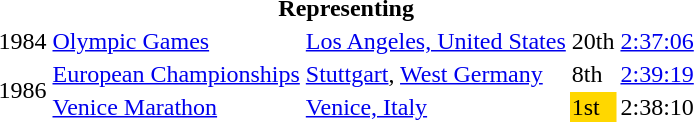<table>
<tr>
<th colspan="5">Representing </th>
</tr>
<tr>
<td>1984</td>
<td><a href='#'>Olympic Games</a></td>
<td><a href='#'>Los Angeles, United States</a></td>
<td>20th</td>
<td><a href='#'>2:37:06</a></td>
</tr>
<tr>
<td rowspan=2>1986</td>
<td><a href='#'>European Championships</a></td>
<td><a href='#'>Stuttgart</a>, <a href='#'>West Germany</a></td>
<td>8th</td>
<td><a href='#'>2:39:19</a></td>
</tr>
<tr>
<td><a href='#'>Venice Marathon</a></td>
<td><a href='#'>Venice, Italy</a></td>
<td bgcolor="gold">1st</td>
<td>2:38:10</td>
</tr>
</table>
